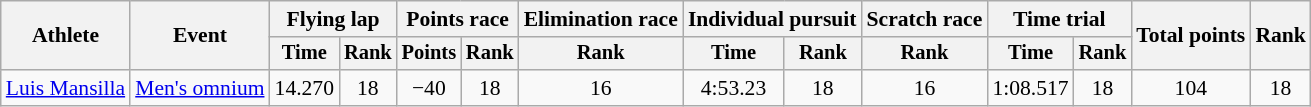<table class=wikitable style="font-size:90%">
<tr>
<th rowspan="2">Athlete</th>
<th rowspan="2">Event</th>
<th colspan=2>Flying lap</th>
<th colspan=2>Points race</th>
<th>Elimination race</th>
<th colspan=2>Individual pursuit</th>
<th>Scratch race</th>
<th colspan=2>Time trial</th>
<th rowspan=2>Total points</th>
<th rowspan=2>Rank</th>
</tr>
<tr style="font-size:95%">
<th>Time</th>
<th>Rank</th>
<th>Points</th>
<th>Rank</th>
<th>Rank</th>
<th>Time</th>
<th>Rank</th>
<th>Rank</th>
<th>Time</th>
<th>Rank</th>
</tr>
<tr align=center>
<td align=left><a href='#'>Luis Mansilla</a></td>
<td align=left><a href='#'>Men's omnium</a></td>
<td>14.270</td>
<td>18</td>
<td>−40</td>
<td>18</td>
<td>16</td>
<td>4:53.23</td>
<td>18</td>
<td>16</td>
<td>1:08.517</td>
<td>18</td>
<td>104</td>
<td>18</td>
</tr>
</table>
